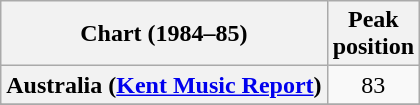<table class="wikitable sortable plainrowheaders" style="text-align:center">
<tr>
<th>Chart (1984–85)</th>
<th>Peak<br>position</th>
</tr>
<tr>
<th scope="row">Australia (<a href='#'>Kent Music Report</a>)</th>
<td>83</td>
</tr>
<tr>
</tr>
<tr>
</tr>
</table>
